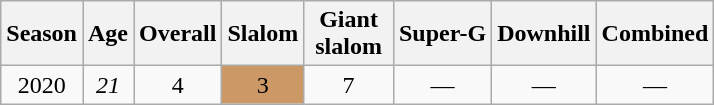<table class=wikitable style="text-align:center">
<tr>
<th>Season</th>
<th>Age</th>
<th>Overall</th>
<th>Slalom</th>
<th>Giant<br> slalom </th>
<th>Super-G</th>
<th>Downhill</th>
<th>Combined</th>
</tr>
<tr>
<td>2020</td>
<td><em>21</em></td>
<td>4</td>
<td bgcolor="cc9966">3</td>
<td>7</td>
<td>—</td>
<td>—</td>
<td>—</td>
</tr>
</table>
